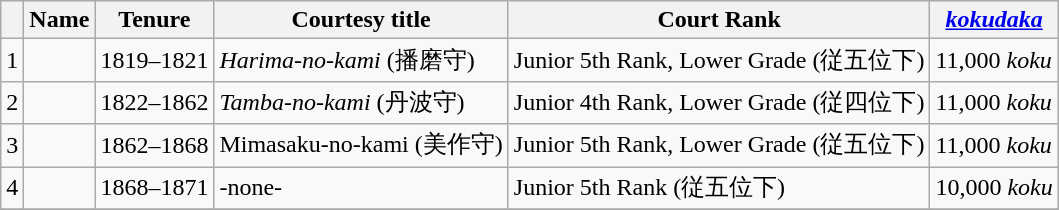<table class=wikitable>
<tr>
<th></th>
<th>Name</th>
<th>Tenure</th>
<th>Courtesy title</th>
<th>Court Rank</th>
<th><em><a href='#'>kokudaka</a></em></th>
</tr>
<tr>
<td>1</td>
<td></td>
<td>1819–1821</td>
<td><em>Harima-no-kami</em> (播磨守)</td>
<td>Junior 5th Rank, Lower Grade (従五位下)</td>
<td>11,000 <em>koku</em></td>
</tr>
<tr>
<td>2</td>
<td></td>
<td>1822–1862</td>
<td><em>Tamba-no-kami</em> (丹波守)</td>
<td>Junior 4th Rank, Lower Grade (従四位下)</td>
<td>11,000 <em>koku</em></td>
</tr>
<tr>
<td>3</td>
<td></td>
<td>1862–1868</td>
<td>Mimasaku-no-kami (美作守)</td>
<td>Junior 5th Rank, Lower Grade (従五位下)</td>
<td>11,000 <em>koku</em></td>
</tr>
<tr>
<td>4</td>
<td></td>
<td>1868–1871</td>
<td>-none-</td>
<td>Junior 5th Rank (従五位下)</td>
<td>10,000 <em>koku</em></td>
</tr>
<tr>
</tr>
</table>
